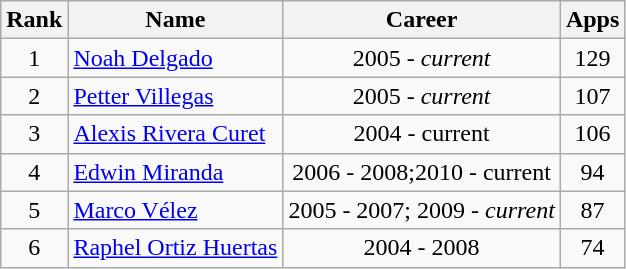<table class="wikitable" style="text-align:center">
<tr>
<th>Rank</th>
<th>Name</th>
<th>Career</th>
<th>Apps</th>
</tr>
<tr>
<td>1</td>
<td style="text-align:left;"> <a href='#'>Noah Delgado</a></td>
<td>2005 - <em>current</em></td>
<td>129</td>
</tr>
<tr>
<td>2</td>
<td style="text-align:left;"> <a href='#'>Petter Villegas</a></td>
<td>2005 - <em>current</em></td>
<td>107</td>
</tr>
<tr>
<td>3</td>
<td style="text-align:left;"> <a href='#'>Alexis Rivera Curet</a></td>
<td>2004 - current</td>
<td>106</td>
</tr>
<tr>
<td>4</td>
<td style="text-align:left;"> <a href='#'>Edwin Miranda</a></td>
<td>2006 - 2008;2010 - current</td>
<td>94</td>
</tr>
<tr>
<td>5</td>
<td style="text-align:left;"> <a href='#'>Marco Vélez</a></td>
<td>2005 - 2007; 2009 - <em>current</em></td>
<td>87</td>
</tr>
<tr>
<td>6</td>
<td style="text-align:left;"> <a href='#'>Raphel Ortiz Huertas</a></td>
<td>2004 - 2008</td>
<td>74</td>
</tr>
</table>
